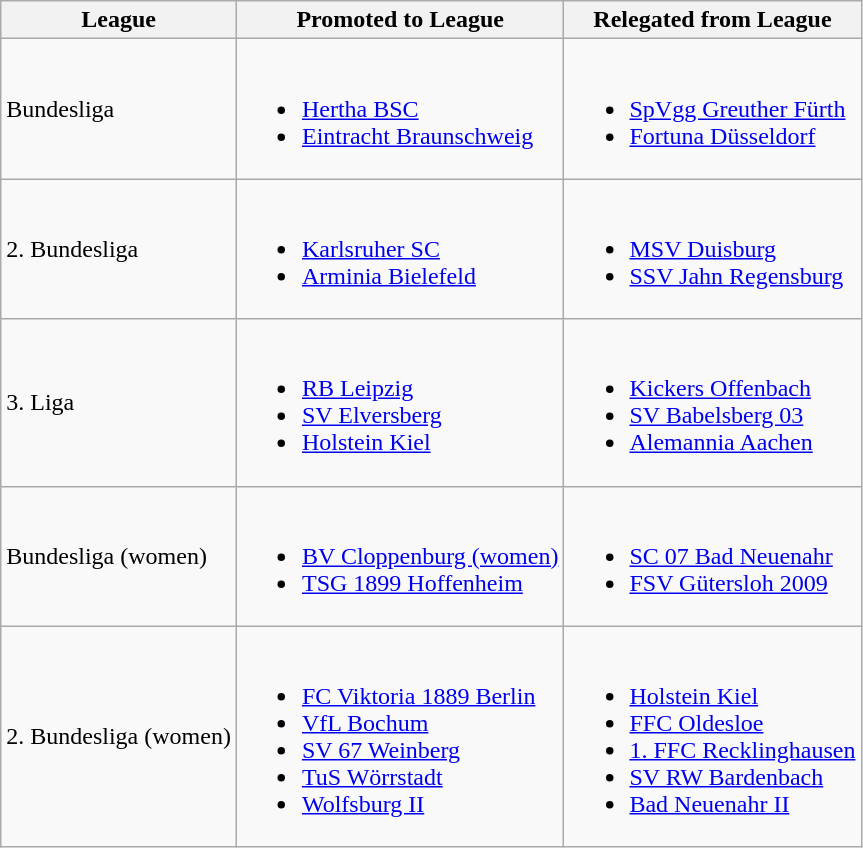<table class="wikitable">
<tr>
<th>League</th>
<th>Promoted to League</th>
<th>Relegated from League</th>
</tr>
<tr>
<td>Bundesliga</td>
<td><br><ul><li><a href='#'>Hertha BSC</a></li><li><a href='#'>Eintracht Braunschweig</a></li></ul></td>
<td><br><ul><li><a href='#'>SpVgg Greuther Fürth</a></li><li><a href='#'>Fortuna Düsseldorf</a></li></ul></td>
</tr>
<tr>
<td>2. Bundesliga</td>
<td><br><ul><li><a href='#'>Karlsruher SC</a></li><li><a href='#'>Arminia Bielefeld</a></li></ul></td>
<td><br><ul><li><a href='#'>MSV Duisburg</a></li><li><a href='#'>SSV Jahn Regensburg</a></li></ul></td>
</tr>
<tr>
<td>3. Liga</td>
<td><br><ul><li><a href='#'>RB Leipzig</a></li><li><a href='#'>SV Elversberg</a></li><li><a href='#'>Holstein Kiel</a></li></ul></td>
<td><br><ul><li><a href='#'>Kickers Offenbach</a></li><li><a href='#'>SV Babelsberg 03</a></li><li><a href='#'>Alemannia Aachen</a></li></ul></td>
</tr>
<tr>
<td>Bundesliga (women)</td>
<td><br><ul><li><a href='#'>BV Cloppenburg (women)</a></li><li><a href='#'>TSG 1899 Hoffenheim</a></li></ul></td>
<td><br><ul><li><a href='#'>SC 07 Bad Neuenahr</a></li><li><a href='#'>FSV Gütersloh 2009</a></li></ul></td>
</tr>
<tr>
<td>2. Bundesliga (women)</td>
<td><br><ul><li><a href='#'>FC Viktoria 1889 Berlin</a></li><li><a href='#'>VfL Bochum</a></li><li><a href='#'>SV 67 Weinberg</a></li><li><a href='#'>TuS Wörrstadt</a></li><li><a href='#'>Wolfsburg II</a></li></ul></td>
<td><br><ul><li><a href='#'>Holstein Kiel</a></li><li><a href='#'>FFC Oldesloe</a></li><li><a href='#'>1. FFC Recklinghausen</a></li><li><a href='#'>SV RW Bardenbach</a></li><li><a href='#'>Bad Neuenahr II</a></li></ul></td>
</tr>
</table>
